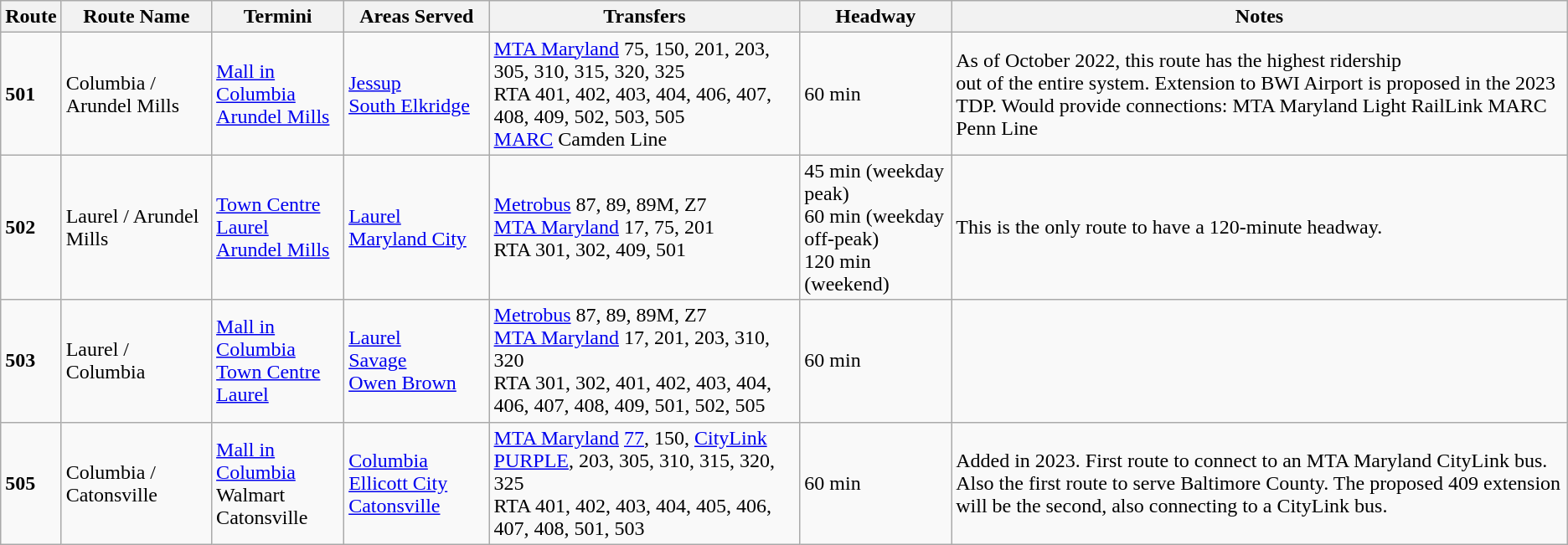<table class="wikitable">
<tr>
<th>Route</th>
<th><strong>Route Name</strong></th>
<th>Termini</th>
<th>Areas Served</th>
<th>Transfers</th>
<th>Headway</th>
<th>Notes</th>
</tr>
<tr>
<td><strong>501</strong></td>
<td>Columbia / Arundel Mills</td>
<td><a href='#'>Mall in Columbia</a><br><a href='#'>Arundel Mills</a></td>
<td><a href='#'>Jessup</a><br><a href='#'>South Elkridge</a></td>
<td><a href='#'>MTA Maryland</a> 75, 150, 201, 203, 305, 310, 315, 320, 325<br>RTA 401, 402, 403, 404, 406, 407, 408, 409, 502, 503, 505<br><a href='#'>MARC</a> Camden Line</td>
<td>60 min</td>
<td>As of October 2022, this route has the highest ridership<br>out of the entire system.
Extension to BWI Airport is proposed in the 2023 TDP.
Would provide connections: 
MTA Maryland Light RailLink 
MARC Penn Line</td>
</tr>
<tr>
<td><strong>502</strong></td>
<td>Laurel / Arundel Mills</td>
<td><a href='#'>Town Centre Laurel</a><br><a href='#'>Arundel Mills</a></td>
<td><a href='#'>Laurel</a><br><a href='#'>Maryland City</a></td>
<td><a href='#'>Metrobus</a> 87, 89, 89M, Z7<br><a href='#'>MTA Maryland</a> 17, 75, 201<br>RTA 301, 302, 409, 501</td>
<td>45 min (weekday peak)<br>60 min (weekday off-peak)<br>120 min (weekend)</td>
<td>This is the only route to have a 120-minute headway.</td>
</tr>
<tr>
<td><strong>503</strong></td>
<td>Laurel / Columbia</td>
<td><a href='#'>Mall in Columbia</a><br><a href='#'>Town Centre Laurel</a></td>
<td><a href='#'>Laurel</a><br><a href='#'>Savage</a><br><a href='#'>Owen Brown</a></td>
<td><a href='#'>Metrobus</a> 87, 89, 89M, Z7<br><a href='#'>MTA Maryland</a> 17, 201, 203, 310, 320<br>RTA 301, 302, 401, 402, 403, 404, 406, 407, 408, 409, 501, 502, 505</td>
<td>60 min</td>
<td></td>
</tr>
<tr>
<td><strong>505</strong></td>
<td>Columbia / Catonsville</td>
<td><a href='#'>Mall in Columbia</a><br>Walmart Catonsville</td>
<td><a href='#'>Columbia</a><br><a href='#'>Ellicott City</a> 
<a href='#'>Catonsville</a></td>
<td><a href='#'>MTA Maryland</a> <a href='#'>77</a>, 150, <a href='#'>CityLink PURPLE</a>, 203, 305, 310, 315, 320, 325<br>RTA 401, 402, 403, 404, 405, 406, 407, 408, 501, 503</td>
<td>60 min</td>
<td>Added in 2023. First route to connect to an MTA Maryland CityLink bus.<br>Also the first route to serve Baltimore County. The proposed 409 extension 
will be the second, also connecting to a CityLink bus.</td>
</tr>
</table>
